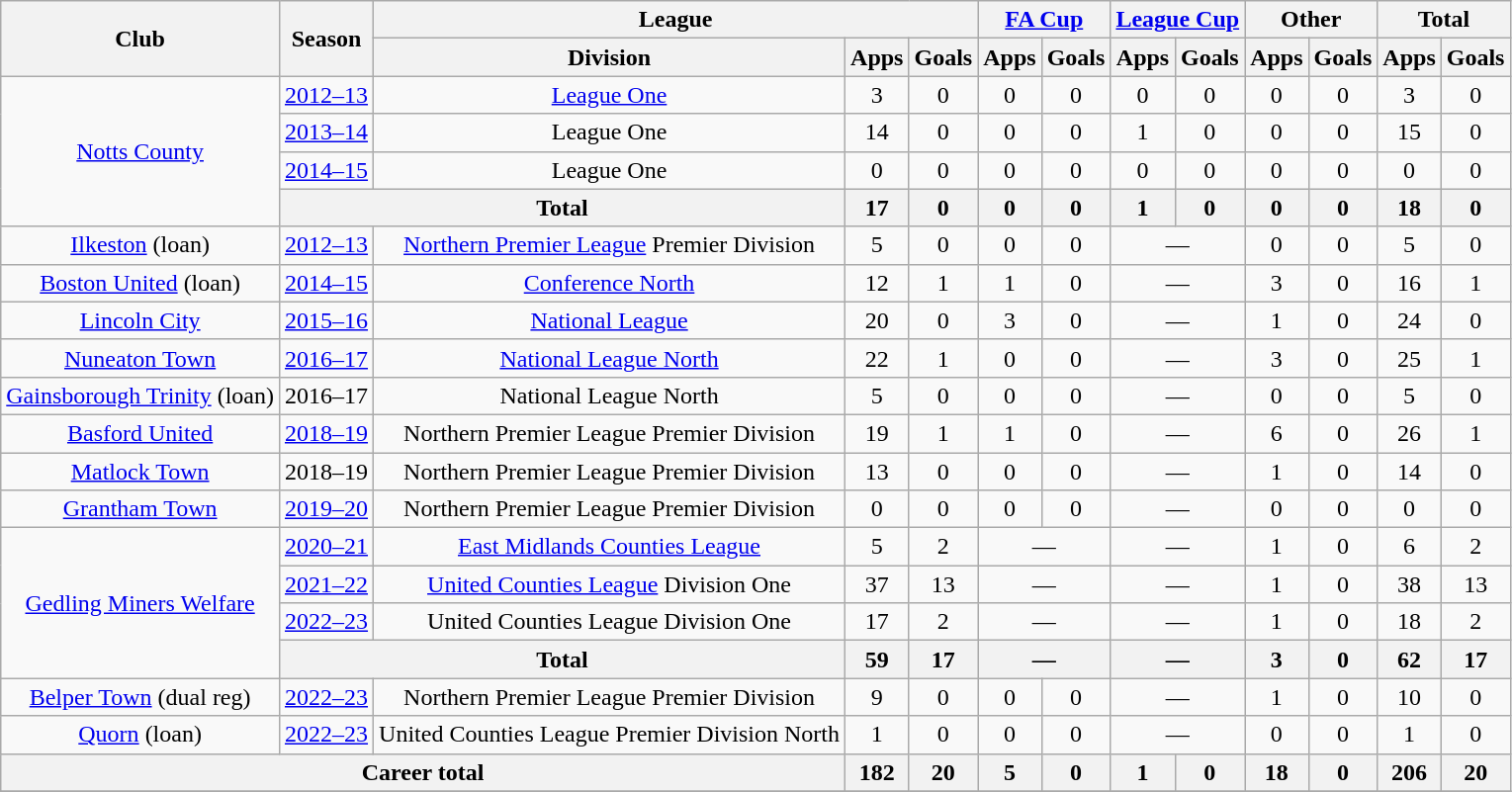<table class=wikitable style="text-align:center">
<tr>
<th rowspan="2">Club</th>
<th rowspan="2">Season</th>
<th colspan="3">League</th>
<th colspan="2"><a href='#'>FA Cup</a></th>
<th colspan="2"><a href='#'>League Cup</a></th>
<th colspan="2">Other</th>
<th colspan="2">Total</th>
</tr>
<tr>
<th>Division</th>
<th>Apps</th>
<th>Goals</th>
<th>Apps</th>
<th>Goals</th>
<th>Apps</th>
<th>Goals</th>
<th>Apps</th>
<th>Goals</th>
<th>Apps</th>
<th>Goals</th>
</tr>
<tr>
<td rowspan="4"><a href='#'>Notts County</a></td>
<td><a href='#'>2012–13</a></td>
<td><a href='#'>League One</a></td>
<td>3</td>
<td>0</td>
<td>0</td>
<td>0</td>
<td>0</td>
<td>0</td>
<td>0</td>
<td>0</td>
<td>3</td>
<td>0</td>
</tr>
<tr>
<td><a href='#'>2013–14</a></td>
<td>League One</td>
<td>14</td>
<td>0</td>
<td>0</td>
<td>0</td>
<td>1</td>
<td>0</td>
<td>0</td>
<td>0</td>
<td>15</td>
<td>0</td>
</tr>
<tr>
<td><a href='#'>2014–15</a></td>
<td>League One</td>
<td>0</td>
<td>0</td>
<td>0</td>
<td>0</td>
<td>0</td>
<td>0</td>
<td>0</td>
<td>0</td>
<td>0</td>
<td>0</td>
</tr>
<tr>
<th colspan="2">Total</th>
<th>17</th>
<th>0</th>
<th>0</th>
<th>0</th>
<th>1</th>
<th>0</th>
<th>0</th>
<th>0</th>
<th>18</th>
<th>0</th>
</tr>
<tr>
<td><a href='#'>Ilkeston</a> (loan)</td>
<td><a href='#'>2012–13</a></td>
<td><a href='#'>Northern Premier League</a> Premier Division</td>
<td>5</td>
<td>0</td>
<td>0</td>
<td>0</td>
<td colspan="2">—</td>
<td>0</td>
<td>0</td>
<td>5</td>
<td>0</td>
</tr>
<tr>
<td><a href='#'>Boston United</a> (loan)</td>
<td><a href='#'>2014–15</a></td>
<td><a href='#'>Conference North</a></td>
<td>12</td>
<td>1</td>
<td>1</td>
<td>0</td>
<td colspan="2">—</td>
<td>3</td>
<td>0</td>
<td>16</td>
<td>1</td>
</tr>
<tr>
<td><a href='#'>Lincoln City</a></td>
<td><a href='#'>2015–16</a></td>
<td><a href='#'>National League</a></td>
<td>20</td>
<td>0</td>
<td>3</td>
<td>0</td>
<td colspan="2">—</td>
<td>1</td>
<td>0</td>
<td>24</td>
<td>0</td>
</tr>
<tr>
<td><a href='#'>Nuneaton Town</a></td>
<td><a href='#'>2016–17</a></td>
<td><a href='#'>National League North</a></td>
<td>22</td>
<td>1</td>
<td>0</td>
<td>0</td>
<td colspan="2">—</td>
<td>3</td>
<td>0</td>
<td>25</td>
<td>1</td>
</tr>
<tr>
<td><a href='#'>Gainsborough Trinity</a> (loan)</td>
<td>2016–17</td>
<td>National League North</td>
<td>5</td>
<td>0</td>
<td>0</td>
<td>0</td>
<td colspan="2">—</td>
<td>0</td>
<td>0</td>
<td>5</td>
<td>0</td>
</tr>
<tr>
<td><a href='#'>Basford United</a></td>
<td><a href='#'>2018–19</a></td>
<td>Northern Premier League Premier Division</td>
<td>19</td>
<td>1</td>
<td>1</td>
<td>0</td>
<td colspan="2">—</td>
<td>6</td>
<td>0</td>
<td>26</td>
<td>1</td>
</tr>
<tr>
<td><a href='#'>Matlock Town</a></td>
<td>2018–19</td>
<td>Northern Premier League Premier Division</td>
<td>13</td>
<td>0</td>
<td>0</td>
<td>0</td>
<td colspan="2">—</td>
<td>1</td>
<td>0</td>
<td>14</td>
<td>0</td>
</tr>
<tr>
<td><a href='#'>Grantham Town</a></td>
<td><a href='#'>2019–20</a></td>
<td>Northern Premier League Premier Division</td>
<td>0</td>
<td>0</td>
<td>0</td>
<td>0</td>
<td colspan="2">—</td>
<td>0</td>
<td>0</td>
<td>0</td>
<td>0</td>
</tr>
<tr>
<td rowspan="4"><a href='#'>Gedling Miners Welfare</a></td>
<td><a href='#'>2020–21</a></td>
<td><a href='#'>East Midlands Counties League</a></td>
<td>5</td>
<td>2</td>
<td colspan="2">—</td>
<td colspan="2">—</td>
<td>1</td>
<td>0</td>
<td>6</td>
<td>2</td>
</tr>
<tr>
<td><a href='#'>2021–22</a></td>
<td><a href='#'>United Counties League</a> Division One</td>
<td>37</td>
<td>13</td>
<td colspan="2">—</td>
<td colspan="2">—</td>
<td>1</td>
<td>0</td>
<td>38</td>
<td>13</td>
</tr>
<tr>
<td><a href='#'>2022–23</a></td>
<td>United Counties League Division One</td>
<td>17</td>
<td>2</td>
<td colspan="2">—</td>
<td colspan="2">—</td>
<td>1</td>
<td>0</td>
<td>18</td>
<td>2</td>
</tr>
<tr>
<th colspan="2">Total</th>
<th>59</th>
<th>17</th>
<th colspan="2">—</th>
<th colspan="2">—</th>
<th>3</th>
<th>0</th>
<th>62</th>
<th>17</th>
</tr>
<tr>
<td><a href='#'>Belper Town</a> (dual reg)</td>
<td><a href='#'>2022–23</a></td>
<td>Northern Premier League Premier Division</td>
<td>9</td>
<td>0</td>
<td>0</td>
<td>0</td>
<td colspan="2">—</td>
<td>1</td>
<td>0</td>
<td>10</td>
<td>0</td>
</tr>
<tr>
<td><a href='#'>Quorn</a> (loan)</td>
<td><a href='#'>2022–23</a></td>
<td>United Counties League Premier Division North</td>
<td>1</td>
<td>0</td>
<td>0</td>
<td>0</td>
<td colspan="2">—</td>
<td>0</td>
<td>0</td>
<td>1</td>
<td>0</td>
</tr>
<tr>
<th colspan="3">Career total</th>
<th>182</th>
<th>20</th>
<th>5</th>
<th>0</th>
<th>1</th>
<th>0</th>
<th>18</th>
<th>0</th>
<th>206</th>
<th>20</th>
</tr>
<tr>
</tr>
</table>
